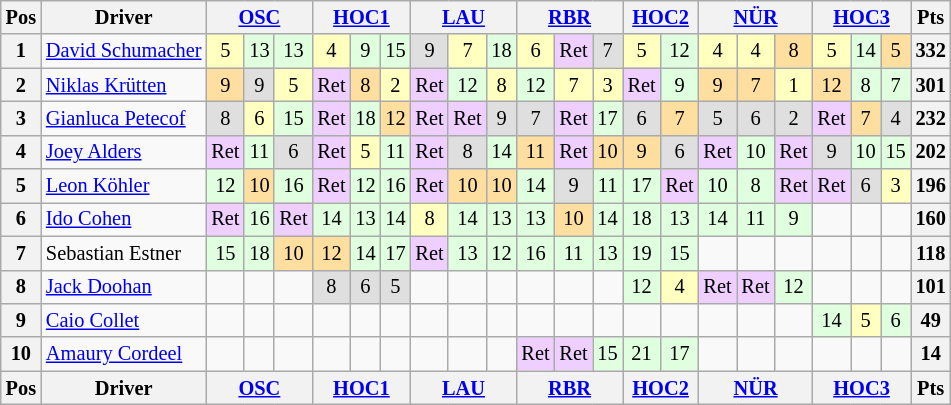<table class="wikitable" style="font-size: 85%; text-align:center">
<tr>
<th>Pos</th>
<th>Driver</th>
<th colspan=3><a href='#'>OSC</a><br></th>
<th colspan=3><a href='#'>HOC1</a><br></th>
<th colspan=3><a href='#'>LAU</a><br></th>
<th colspan=3><a href='#'>RBR</a><br></th>
<th colspan=2><a href='#'>HOC2</a><br></th>
<th colspan=3><a href='#'>NÜR</a><br></th>
<th colspan=3><a href='#'>HOC3</a><br></th>
<th>Pts</th>
</tr>
<tr>
<th>1</th>
<td style="text-align:left" nowrap> <a href='#'>David Schumacher</a></td>
<td style="background:#FFFFBF">5</td>
<td style="background:#DFFFDF">13</td>
<td style="background:#DFFFDF">13</td>
<td style="background:#FFFFBF">4</td>
<td style="background:#DFFFDF">9</td>
<td style="background:#DFFFDF">15</td>
<td style="background:#DFDFDF">9</td>
<td style="background:#FFFFBF">7</td>
<td style="background:#DFFFDF">18</td>
<td style="background:#FFFFBF">6</td>
<td style="background:#EFCFFF">Ret</td>
<td style="background:#DFDFDF">7</td>
<td style="background:#FFFFBF">5</td>
<td style="background:#DFFFDF">12</td>
<td style="background:#FFFFBF">4</td>
<td style="background:#FFFFBF">4</td>
<td style="background:#FFDF9F">8</td>
<td style="background:#FFFFBF">5</td>
<td style="background:#DFFFDF">14</td>
<td style="background:#FFDF9F">5</td>
<th>332</th>
</tr>
<tr>
<th>2</th>
<td style="text-align:left"> <a href='#'>Niklas Krütten</a></td>
<td style="background:#FFDF9F">9</td>
<td style="background:#DFDFDF">9</td>
<td style="background:#FFFFBF">5</td>
<td style="background:#EFCFFF">Ret</td>
<td style="background:#FFDF9F">8</td>
<td style="background:#FFFFBF">2</td>
<td style="background:#EFCFFF">Ret</td>
<td style="background:#DFFFDF">12</td>
<td style="background:#FFFFBF">8</td>
<td style="background:#DFFFDF">12</td>
<td style="background:#FFFFBF">7</td>
<td style="background:#FFFFBF">3</td>
<td style="background:#EFCFFF">Ret</td>
<td style="background:#DFFFDF">9</td>
<td style="background:#FFDF9F">9</td>
<td style="background:#FFDF9F">7</td>
<td style="background:#FFFFBF">1</td>
<td style="background:#FFDF9F">12</td>
<td style="background:#DFFFDF">8</td>
<td style="background:#DFFFDF">7</td>
<th>301</th>
</tr>
<tr>
<th>3</th>
<td style="text-align:left"> <a href='#'>Gianluca Petecof</a></td>
<td style="background:#DFDFDF">8</td>
<td style="background:#FFFFBF">6</td>
<td style="background:#DFFFDF">15</td>
<td style="background:#EFCFFF">Ret</td>
<td style="background:#DFFFDF">18</td>
<td style="background:#FFDF9F">12</td>
<td style="background:#EFCFFF">Ret</td>
<td style="background:#EFCFFF">Ret</td>
<td style="background:#DFDFDF">9</td>
<td style="background:#DFDFDF">7</td>
<td style="background:#EFCFFF">Ret</td>
<td style="background:#DFFFDF">17</td>
<td style="background:#DFDFDF">6</td>
<td style="background:#FFDF9F">7</td>
<td style="background:#DFDFDF">5</td>
<td style="background:#DFDFDF">6</td>
<td style="background:#DFDFDF">2</td>
<td style="background:#EFCFFF">Ret</td>
<td style="background:#FFDF9F">7</td>
<td style="background:#DFDFDF">4</td>
<th>232</th>
</tr>
<tr>
<th>4</th>
<td style="text-align:left"> <a href='#'>Joey Alders</a></td>
<td style="background:#EFCFFF">Ret</td>
<td style="background:#DFFFDF">11</td>
<td style="background:#DFDFDF">6</td>
<td style="background:#EFCFFF">Ret</td>
<td style="background:#FFFFBF">5</td>
<td style="background:#DFFFDF">11</td>
<td style="background:#EFCFFF">Ret</td>
<td style="background:#DFDFDF">8</td>
<td style="background:#DFFFDF">14</td>
<td style="background:#FFDF9F">11</td>
<td style="background:#EFCFFF">Ret</td>
<td style="background:#FFDF9F">10</td>
<td style="background:#FFDF9F">9</td>
<td style="background:#DFDFDF">6</td>
<td style="background:#EFCFFF">Ret</td>
<td style="background:#DFFFDF">10</td>
<td style="background:#EFCFFF">Ret</td>
<td style="background:#DFDFDF">9</td>
<td style="background:#DFFFDF">10</td>
<td style="background:#DFFFDF">15</td>
<th>202</th>
</tr>
<tr>
<th>5</th>
<td style="text-align:left"> <a href='#'>Leon Köhler</a></td>
<td style="background:#DFFFDF">12</td>
<td style="background:#FFDF9F">10</td>
<td style="background:#DFFFDF">16</td>
<td style="background:#EFCFFF">Ret</td>
<td style="background:#DFFFDF">12</td>
<td style="background:#DFFFDF">16</td>
<td style="background:#EFCFFF">Ret</td>
<td style="background:#FFDF9F">10</td>
<td style="background:#FFDF9F">10</td>
<td style="background:#DFFFDF">14</td>
<td style="background:#DFDFDF">9</td>
<td style="background:#DFFFDF">11</td>
<td style="background:#DFFFDF">17</td>
<td style="background:#EFCFFF">Ret</td>
<td style="background:#DFFFDF">10</td>
<td style="background:#DFFFDF">8</td>
<td style="background:#EFCFFF">Ret</td>
<td style="background:#EFCFFF">Ret</td>
<td style="background:#DFDFDF">6</td>
<td style="background:#FFFFBF">3</td>
<th>196</th>
</tr>
<tr>
<th>6</th>
<td style="text-align:left"> <a href='#'>Ido Cohen</a></td>
<td style="background:#EFCFFF">Ret</td>
<td style="background:#DFFFDF">16</td>
<td style="background:#EFCFFF">Ret</td>
<td style="background:#DFFFDF">14</td>
<td style="background:#DFFFDF">13</td>
<td style="background:#DFFFDF">14</td>
<td style="background:#FFFFBF">8</td>
<td style="background:#DFFFDF">14</td>
<td style="background:#DFFFDF">13</td>
<td style="background:#DFFFDF">13</td>
<td style="background:#FFDF9F">10</td>
<td style="background:#DFFFDF">14</td>
<td style="background:#DFFFDF">18</td>
<td style="background:#DFFFDF">13</td>
<td style="background:#DFFFDF">14</td>
<td style="background:#DFFFDF">11</td>
<td style="background:#DFFFDF">9</td>
<td></td>
<td></td>
<td></td>
<th>160</th>
</tr>
<tr>
<th>7</th>
<td style="text-align:left"> Sebastian Estner</td>
<td style="background:#DFFFDF">15</td>
<td style="background:#DFFFDF">18</td>
<td style="background:#FFDF9F">10</td>
<td style="background:#FFDF9F">12</td>
<td style="background:#DFFFDF">14</td>
<td style="background:#DFFFDF">17</td>
<td style="background:#EFCFFF">Ret</td>
<td style="background:#DFFFDF">13</td>
<td style="background:#DFFFDF">12</td>
<td style="background:#DFFFDF">16</td>
<td style="background:#DFFFDF">11</td>
<td style="background:#DFFFDF">13</td>
<td style="background:#DFFFDF">19</td>
<td style="background:#DFFFDF">15</td>
<td></td>
<td></td>
<td></td>
<td></td>
<td></td>
<td></td>
<th>118</th>
</tr>
<tr>
<th>8</th>
<td style="text-align:left"> <a href='#'>Jack Doohan</a></td>
<td></td>
<td></td>
<td></td>
<td style="background:#DFDFDF">8</td>
<td style="background:#DFDFDF">6</td>
<td style="background:#DFDFDF">5</td>
<td></td>
<td></td>
<td></td>
<td></td>
<td></td>
<td></td>
<td style="background:#DFFFDF">12</td>
<td style="background:#FFFFBF">4</td>
<td style="background:#EFCFFF">Ret</td>
<td style="background:#EFCFFF">Ret</td>
<td style="background:#DFFFDF">12</td>
<td></td>
<td></td>
<td></td>
<th>101</th>
</tr>
<tr>
<th>9</th>
<td style="text-align:left"> <a href='#'>Caio Collet</a></td>
<td></td>
<td></td>
<td></td>
<td></td>
<td></td>
<td></td>
<td></td>
<td></td>
<td></td>
<td></td>
<td></td>
<td></td>
<td></td>
<td></td>
<td></td>
<td></td>
<td></td>
<td style="background:#DFFFDF">14</td>
<td style="background:#FFFFBF">5</td>
<td style="background:#DFFFDF">6</td>
<th>49</th>
</tr>
<tr>
<th>10</th>
<td style="text-align:left"> <a href='#'>Amaury Cordeel</a></td>
<td></td>
<td></td>
<td></td>
<td></td>
<td></td>
<td></td>
<td></td>
<td></td>
<td></td>
<td style="background:#EFCFFF">Ret</td>
<td style="background:#EFCFFF">Ret</td>
<td style="background:#DFFFDF">15</td>
<td style="background:#DFFFDF">21</td>
<td style="background:#DFFFDF">17</td>
<td></td>
<td></td>
<td></td>
<td></td>
<td></td>
<td></td>
<th>14</th>
</tr>
<tr>
<th>Pos</th>
<th>Driver</th>
<th colspan=3><a href='#'>OSC</a><br></th>
<th colspan=3><a href='#'>HOC1</a><br></th>
<th colspan=3><a href='#'>LAU</a><br></th>
<th colspan=3><a href='#'>RBR</a><br></th>
<th colspan=2><a href='#'>HOC2</a><br></th>
<th colspan=3><a href='#'>NÜR</a><br></th>
<th colspan=3><a href='#'>HOC3</a><br></th>
<th>Pts</th>
</tr>
</table>
